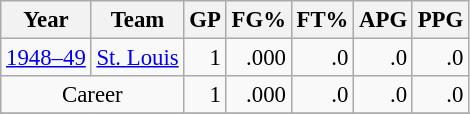<table class="wikitable sortable" style="font-size:95%; text-align:right;">
<tr>
<th>Year</th>
<th>Team</th>
<th>GP</th>
<th>FG%</th>
<th>FT%</th>
<th>APG</th>
<th>PPG</th>
</tr>
<tr>
<td style="text-align:left;"><a href='#'>1948–49</a></td>
<td style="text-align:left;"><a href='#'>St. Louis</a></td>
<td>1</td>
<td>.000</td>
<td>.0</td>
<td>.0</td>
<td>.0</td>
</tr>
<tr>
<td style="text-align:center;" colspan="2">Career</td>
<td>1</td>
<td>.000</td>
<td>.0</td>
<td>.0</td>
<td>.0</td>
</tr>
<tr>
</tr>
</table>
